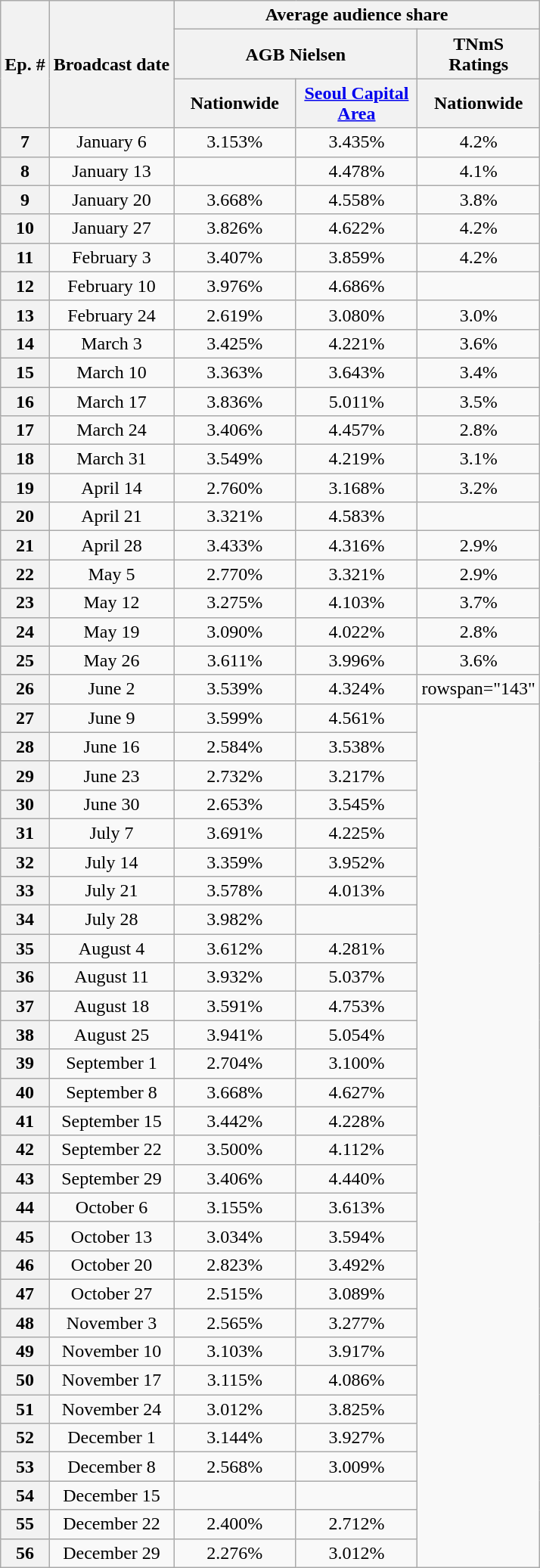<table class="wikitable" style="text-align:center">
<tr>
<th rowspan="3">Ep. #</th>
<th rowspan="3">Broadcast date</th>
<th colspan="3">Average audience share</th>
</tr>
<tr>
<th colspan="2">AGB Nielsen</th>
<th colspan="1">TNmS Ratings</th>
</tr>
<tr>
<th width=100>Nationwide</th>
<th width=100><a href='#'>Seoul Capital Area</a></th>
<th width=100>Nationwide</th>
</tr>
<tr>
<th>7</th>
<td>January 6</td>
<td>3.153%</td>
<td>3.435%</td>
<td>4.2%</td>
</tr>
<tr>
<th>8</th>
<td>January 13</td>
<td></td>
<td>4.478%</td>
<td>4.1%</td>
</tr>
<tr>
<th>9</th>
<td>January 20</td>
<td>3.668%</td>
<td>4.558%</td>
<td>3.8%</td>
</tr>
<tr>
<th>10</th>
<td>January 27</td>
<td>3.826%</td>
<td>4.622%</td>
<td>4.2%</td>
</tr>
<tr>
<th>11</th>
<td>February 3</td>
<td>3.407%</td>
<td>3.859%</td>
<td>4.2%</td>
</tr>
<tr>
<th>12</th>
<td>February 10</td>
<td>3.976%</td>
<td>4.686%</td>
<td></td>
</tr>
<tr>
<th>13</th>
<td>February 24</td>
<td>2.619%</td>
<td>3.080%</td>
<td>3.0%</td>
</tr>
<tr>
<th>14</th>
<td>March 3</td>
<td>3.425%</td>
<td>4.221%</td>
<td>3.6%</td>
</tr>
<tr>
<th>15</th>
<td>March 10</td>
<td>3.363%</td>
<td>3.643%</td>
<td>3.4%</td>
</tr>
<tr>
<th>16</th>
<td>March 17</td>
<td>3.836%</td>
<td>5.011%</td>
<td>3.5%</td>
</tr>
<tr>
<th>17</th>
<td>March 24</td>
<td>3.406%</td>
<td>4.457%</td>
<td>2.8%</td>
</tr>
<tr>
<th>18</th>
<td>March 31</td>
<td>3.549%</td>
<td>4.219%</td>
<td>3.1%</td>
</tr>
<tr>
<th>19</th>
<td>April 14</td>
<td>2.760%</td>
<td>3.168%</td>
<td>3.2%</td>
</tr>
<tr>
<th>20</th>
<td>April 21</td>
<td>3.321%</td>
<td>4.583%</td>
<td></td>
</tr>
<tr>
<th>21</th>
<td>April 28</td>
<td>3.433%</td>
<td>4.316%</td>
<td>2.9%</td>
</tr>
<tr>
<th>22</th>
<td>May 5</td>
<td>2.770%</td>
<td>3.321%</td>
<td>2.9%</td>
</tr>
<tr>
<th>23</th>
<td>May 12</td>
<td>3.275%</td>
<td>4.103%</td>
<td>3.7%</td>
</tr>
<tr>
<th>24</th>
<td>May 19</td>
<td>3.090%</td>
<td>4.022%</td>
<td>2.8%</td>
</tr>
<tr>
<th>25</th>
<td>May 26</td>
<td>3.611%</td>
<td>3.996%</td>
<td>3.6%</td>
</tr>
<tr>
<th>26</th>
<td>June 2</td>
<td>3.539%</td>
<td>4.324%</td>
<td>rowspan="143" </td>
</tr>
<tr>
<th>27</th>
<td>June 9</td>
<td>3.599%</td>
<td>4.561%</td>
</tr>
<tr>
<th>28</th>
<td>June 16</td>
<td>2.584%</td>
<td>3.538%</td>
</tr>
<tr>
<th>29</th>
<td>June 23</td>
<td>2.732%</td>
<td>3.217%</td>
</tr>
<tr>
<th>30</th>
<td>June 30</td>
<td>2.653%</td>
<td>3.545%</td>
</tr>
<tr>
<th>31</th>
<td>July 7</td>
<td>3.691%</td>
<td>4.225%</td>
</tr>
<tr>
<th>32</th>
<td>July 14</td>
<td>3.359%</td>
<td>3.952%</td>
</tr>
<tr>
<th>33</th>
<td>July 21</td>
<td>3.578%</td>
<td>4.013%</td>
</tr>
<tr>
<th>34</th>
<td>July 28</td>
<td>3.982%</td>
<td></td>
</tr>
<tr>
<th>35</th>
<td>August 4</td>
<td>3.612%</td>
<td>4.281%</td>
</tr>
<tr>
<th>36</th>
<td>August 11</td>
<td>3.932%</td>
<td>5.037%</td>
</tr>
<tr>
<th>37</th>
<td>August 18</td>
<td>3.591%</td>
<td>4.753%</td>
</tr>
<tr>
<th>38</th>
<td>August 25</td>
<td>3.941%</td>
<td>5.054%</td>
</tr>
<tr>
<th>39</th>
<td>September 1</td>
<td>2.704%</td>
<td>3.100%</td>
</tr>
<tr>
<th>40</th>
<td>September 8</td>
<td>3.668%</td>
<td>4.627%</td>
</tr>
<tr>
<th>41</th>
<td>September 15</td>
<td>3.442%</td>
<td>4.228%</td>
</tr>
<tr>
<th>42</th>
<td>September 22</td>
<td>3.500%</td>
<td>4.112%</td>
</tr>
<tr>
<th>43</th>
<td>September 29</td>
<td>3.406%</td>
<td>4.440%</td>
</tr>
<tr>
<th>44</th>
<td>October 6</td>
<td>3.155%</td>
<td>3.613%</td>
</tr>
<tr>
<th>45</th>
<td>October 13</td>
<td>3.034%</td>
<td>3.594%</td>
</tr>
<tr>
<th>46</th>
<td>October 20</td>
<td>2.823%</td>
<td>3.492%</td>
</tr>
<tr>
<th>47</th>
<td>October 27</td>
<td>2.515%</td>
<td>3.089%</td>
</tr>
<tr>
<th>48</th>
<td>November 3</td>
<td>2.565%</td>
<td>3.277%</td>
</tr>
<tr>
<th>49</th>
<td>November 10</td>
<td>3.103%</td>
<td>3.917%</td>
</tr>
<tr>
<th>50</th>
<td>November 17</td>
<td>3.115%</td>
<td>4.086%</td>
</tr>
<tr>
<th>51</th>
<td>November 24</td>
<td>3.012%</td>
<td>3.825%</td>
</tr>
<tr>
<th>52</th>
<td>December 1</td>
<td>3.144%</td>
<td>3.927%</td>
</tr>
<tr>
<th>53</th>
<td>December 8</td>
<td>2.568%</td>
<td>3.009%</td>
</tr>
<tr>
<th>54</th>
<td>December 15</td>
<td></td>
<td></td>
</tr>
<tr>
<th>55</th>
<td>December 22</td>
<td>2.400%</td>
<td>2.712%</td>
</tr>
<tr>
<th>56</th>
<td>December 29</td>
<td>2.276%</td>
<td>3.012%</td>
</tr>
</table>
